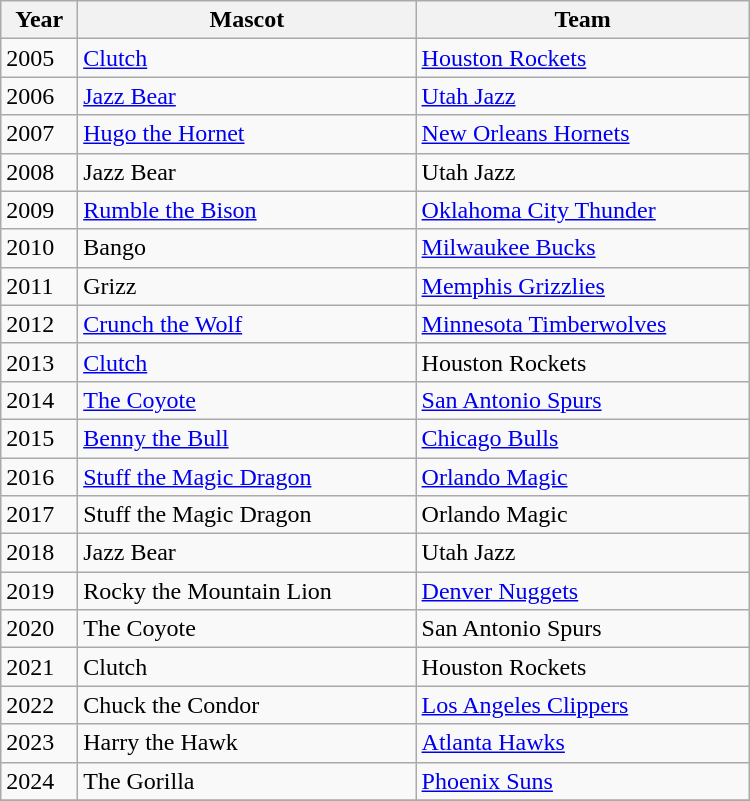<table class="wikitable plainrowheaders sortable" "summary="Year (sortable), Mascot (sortable), and Team (sortable)" width=500px>
<tr>
<th scope="col">Year</th>
<th scope="col">Mascot</th>
<th scope="col">Team</th>
</tr>
<tr>
<td>2005</td>
<td><a href='#'>Clutch</a></td>
<td><a href='#'>Houston Rockets</a></td>
</tr>
<tr>
<td>2006</td>
<td><a href='#'>Jazz Bear</a></td>
<td><a href='#'>Utah Jazz</a></td>
</tr>
<tr>
<td>2007</td>
<td><a href='#'>Hugo the Hornet</a></td>
<td><a href='#'>New Orleans Hornets</a></td>
</tr>
<tr>
<td>2008</td>
<td>Jazz Bear </td>
<td>Utah Jazz</td>
</tr>
<tr>
<td>2009</td>
<td><a href='#'>Rumble the Bison</a></td>
<td><a href='#'>Oklahoma City Thunder</a></td>
</tr>
<tr>
<td>2010</td>
<td>Bango</td>
<td><a href='#'>Milwaukee Bucks</a></td>
</tr>
<tr>
<td>2011</td>
<td>Grizz</td>
<td><a href='#'>Memphis Grizzlies</a></td>
</tr>
<tr>
<td>2012</td>
<td><a href='#'>Crunch the Wolf</a></td>
<td><a href='#'>Minnesota Timberwolves</a></td>
</tr>
<tr>
<td>2013</td>
<td><a href='#'>Clutch</a> </td>
<td>Houston Rockets</td>
</tr>
<tr>
<td>2014</td>
<td><a href='#'>The Coyote</a></td>
<td><a href='#'>San Antonio Spurs</a></td>
</tr>
<tr>
<td>2015</td>
<td><a href='#'>Benny the Bull</a></td>
<td><a href='#'>Chicago Bulls</a></td>
</tr>
<tr>
<td>2016</td>
<td><a href='#'>Stuff the Magic Dragon</a></td>
<td><a href='#'>Orlando Magic</a></td>
</tr>
<tr>
<td>2017</td>
<td>Stuff the Magic Dragon </td>
<td>Orlando Magic</td>
</tr>
<tr>
<td>2018</td>
<td>Jazz Bear </td>
<td>Utah Jazz</td>
</tr>
<tr>
<td>2019</td>
<td>Rocky the Mountain Lion</td>
<td><a href='#'>Denver Nuggets</a></td>
</tr>
<tr>
<td>2020</td>
<td>The Coyote </td>
<td>San Antonio Spurs</td>
</tr>
<tr>
<td>2021</td>
<td>Clutch </td>
<td>Houston Rockets</td>
</tr>
<tr>
<td>2022</td>
<td>Chuck the Condor</td>
<td><a href='#'>Los Angeles Clippers</a></td>
</tr>
<tr>
<td>2023</td>
<td>Harry the Hawk</td>
<td><a href='#'>Atlanta Hawks</a></td>
</tr>
<tr>
<td>2024</td>
<td>The Gorilla</td>
<td><a href='#'>Phoenix Suns</a></td>
</tr>
<tr>
</tr>
</table>
